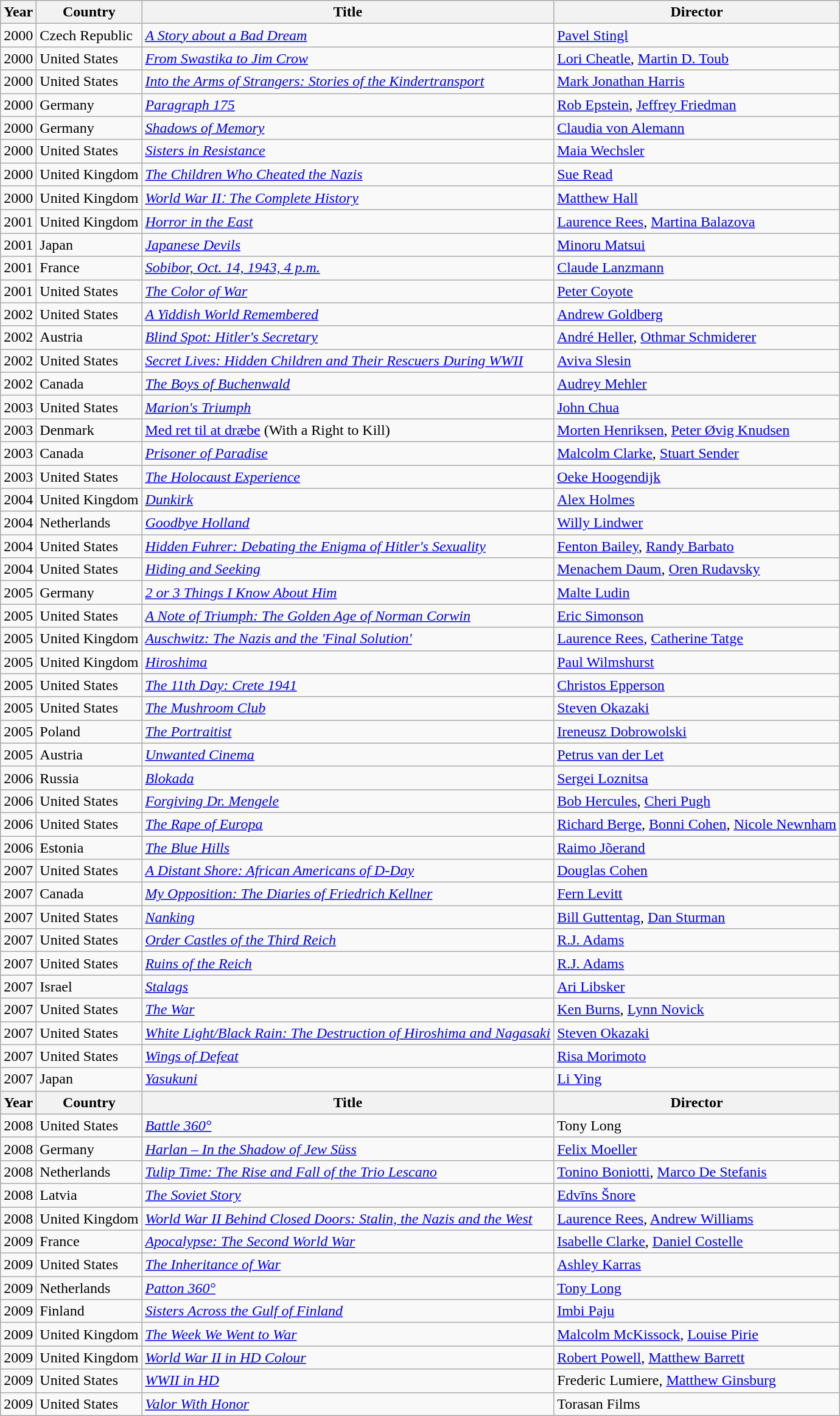<table class="wikitable" border="1">
<tr>
<th>Year</th>
<th>Country</th>
<th>Title</th>
<th>Director</th>
</tr>
<tr>
<td>2000</td>
<td>Czech Republic</td>
<td><em><a href='#'>A Story about a Bad Dream</a></em></td>
<td><a href='#'>Pavel Stingl</a></td>
</tr>
<tr>
<td>2000</td>
<td>United States</td>
<td><em><a href='#'>From Swastika to Jim Crow</a></em></td>
<td><a href='#'>Lori Cheatle</a>, <a href='#'>Martin D. Toub</a></td>
</tr>
<tr>
<td>2000</td>
<td>United States</td>
<td><em><a href='#'>Into the Arms of Strangers: Stories of the Kindertransport</a></em></td>
<td><a href='#'>Mark Jonathan Harris</a></td>
</tr>
<tr>
<td>2000</td>
<td>Germany</td>
<td><em><a href='#'>Paragraph 175</a></em></td>
<td><a href='#'>Rob Epstein</a>, <a href='#'>Jeffrey Friedman</a></td>
</tr>
<tr>
<td>2000</td>
<td>Germany</td>
<td><em><a href='#'>Shadows of Memory</a></em></td>
<td><a href='#'>Claudia von Alemann</a></td>
</tr>
<tr>
<td>2000</td>
<td>United States</td>
<td><em><a href='#'>Sisters in Resistance</a></em></td>
<td><a href='#'>Maia Wechsler</a></td>
</tr>
<tr>
<td>2000</td>
<td>United Kingdom</td>
<td><em><a href='#'>The Children Who Cheated the Nazis</a></em></td>
<td><a href='#'>Sue Read</a></td>
</tr>
<tr>
<td>2000</td>
<td>United Kingdom</td>
<td><em><a href='#'>World War II׃ The Complete History</a></em></td>
<td><a href='#'>Matthew Hall</a></td>
</tr>
<tr>
<td>2001</td>
<td>United Kingdom</td>
<td><em><a href='#'>Horror in the East</a></em></td>
<td><a href='#'>Laurence Rees</a>, <a href='#'>Martina Balazova</a></td>
</tr>
<tr>
<td>2001</td>
<td>Japan</td>
<td><em><a href='#'>Japanese Devils</a></em></td>
<td><a href='#'>Minoru Matsui</a></td>
</tr>
<tr>
<td>2001</td>
<td>France</td>
<td><em><a href='#'>Sobibor, Oct. 14, 1943, 4 p.m.</a></em></td>
<td><a href='#'>Claude Lanzmann</a></td>
</tr>
<tr>
<td>2001</td>
<td>United States</td>
<td><em><a href='#'>The Color of War</a></em></td>
<td><a href='#'>Peter Coyote</a></td>
</tr>
<tr>
<td>2002</td>
<td>United States</td>
<td><em><a href='#'>A Yiddish World Remembered</a></em></td>
<td><a href='#'>Andrew Goldberg</a></td>
</tr>
<tr>
<td>2002</td>
<td>Austria</td>
<td><em><a href='#'>Blind Spot: Hitler's Secretary</a></em></td>
<td><a href='#'>André Heller</a>, <a href='#'>Othmar Schmiderer</a></td>
</tr>
<tr>
<td>2002</td>
<td>United States</td>
<td><em><a href='#'>Secret Lives: Hidden Children and Their Rescuers During WWII</a></em></td>
<td><a href='#'>Aviva Slesin</a></td>
</tr>
<tr>
<td>2002</td>
<td>Canada</td>
<td><em><a href='#'>The Boys of Buchenwald</a></em></td>
<td><a href='#'>Audrey Mehler</a></td>
</tr>
<tr>
<td>2003</td>
<td>United States</td>
<td><em><a href='#'>Marion's Triumph</a></em></td>
<td><a href='#'>John Chua</a></td>
</tr>
<tr>
<td>2003</td>
<td>Denmark</td>
<td><a href='#'>Med ret til at dræbe</a> (With a Right to Kill)</td>
<td><a href='#'>Morten Henriksen</a>, <a href='#'>Peter Øvig Knudsen</a></td>
</tr>
<tr>
<td>2003</td>
<td>Canada</td>
<td><em><a href='#'>Prisoner of Paradise</a></em></td>
<td><a href='#'>Malcolm Clarke</a>, <a href='#'>Stuart Sender</a></td>
</tr>
<tr>
<td>2003</td>
<td>United States</td>
<td><em><a href='#'>The Holocaust Experience</a></em></td>
<td><a href='#'>Oeke Hoogendijk</a></td>
</tr>
<tr>
<td>2004</td>
<td>United Kingdom</td>
<td><em><a href='#'>Dunkirk</a></em></td>
<td><a href='#'>Alex Holmes</a></td>
</tr>
<tr>
<td>2004</td>
<td>Netherlands</td>
<td><em><a href='#'>Goodbye Holland</a></em></td>
<td><a href='#'>Willy Lindwer</a></td>
</tr>
<tr>
<td>2004</td>
<td>United States</td>
<td><em><a href='#'>Hidden Fuhrer: Debating the Enigma of Hitler's Sexuality</a></em></td>
<td><a href='#'>Fenton Bailey</a>, <a href='#'>Randy Barbato</a></td>
</tr>
<tr>
<td>2004</td>
<td>United States</td>
<td><em><a href='#'>Hiding and Seeking</a></em></td>
<td><a href='#'>Menachem Daum</a>, <a href='#'>Oren Rudavsky</a></td>
</tr>
<tr>
<td>2005</td>
<td>Germany</td>
<td><em><a href='#'>2 or 3 Things I Know About Him</a></em></td>
<td><a href='#'>Malte Ludin</a></td>
</tr>
<tr>
<td>2005</td>
<td>United States</td>
<td><em><a href='#'>A Note of Triumph: The Golden Age of Norman Corwin</a></em></td>
<td><a href='#'>Eric Simonson</a></td>
</tr>
<tr>
<td>2005</td>
<td>United Kingdom</td>
<td><em><a href='#'>Auschwitz: The Nazis and the 'Final Solution'</a></em></td>
<td><a href='#'>Laurence Rees</a>, <a href='#'>Catherine Tatge</a></td>
</tr>
<tr>
<td>2005</td>
<td>United Kingdom</td>
<td><em><a href='#'>Hiroshima</a></em></td>
<td><a href='#'>Paul Wilmshurst</a></td>
</tr>
<tr>
<td>2005</td>
<td>United States</td>
<td><em><a href='#'>The 11th Day: Crete 1941</a></em></td>
<td><a href='#'>Christos Epperson</a></td>
</tr>
<tr>
<td>2005</td>
<td>United States</td>
<td><em><a href='#'>The Mushroom Club</a></em></td>
<td><a href='#'>Steven Okazaki</a></td>
</tr>
<tr>
<td>2005</td>
<td>Poland</td>
<td><em><a href='#'>The Portraitist</a></em></td>
<td><a href='#'>Ireneusz Dobrowolski</a></td>
</tr>
<tr>
<td>2005</td>
<td>Austria</td>
<td><em><a href='#'>Unwanted Cinema</a></em></td>
<td><a href='#'>Petrus van der Let</a></td>
</tr>
<tr>
<td>2006</td>
<td>Russia</td>
<td><em><a href='#'>Blokada</a></em></td>
<td><a href='#'>Sergei Loznitsa</a></td>
</tr>
<tr>
<td>2006</td>
<td>United States</td>
<td><em><a href='#'>Forgiving Dr. Mengele</a></em></td>
<td><a href='#'>Bob Hercules</a>, <a href='#'>Cheri Pugh</a></td>
</tr>
<tr>
<td>2006</td>
<td>United States</td>
<td><em><a href='#'>The Rape of Europa</a></em></td>
<td><a href='#'>Richard Berge</a>, <a href='#'>Bonni Cohen</a>, <a href='#'>Nicole Newnham</a></td>
</tr>
<tr>
<td>2006</td>
<td>Estonia</td>
<td><em><a href='#'>The Blue Hills</a></em></td>
<td><a href='#'>Raimo Jõerand</a></td>
</tr>
<tr>
<td>2007</td>
<td>United States</td>
<td><em><a href='#'>A Distant Shore: African Americans of D-Day</a></em></td>
<td><a href='#'>Douglas Cohen</a></td>
</tr>
<tr>
<td>2007</td>
<td>Canada</td>
<td><em><a href='#'>My Opposition: The Diaries of Friedrich Kellner</a></em></td>
<td><a href='#'>Fern Levitt</a></td>
</tr>
<tr>
<td>2007</td>
<td>United States</td>
<td><em><a href='#'>Nanking</a></em></td>
<td><a href='#'>Bill Guttentag</a>, <a href='#'>Dan Sturman</a></td>
</tr>
<tr>
<td>2007</td>
<td>United States</td>
<td><em><a href='#'>Order Castles of the Third Reich</a></em></td>
<td><a href='#'>R.J. Adams</a></td>
</tr>
<tr>
<td>2007</td>
<td>United States</td>
<td><em><a href='#'>Ruins of the Reich</a></em></td>
<td><a href='#'>R.J. Adams</a></td>
</tr>
<tr>
<td>2007</td>
<td>Israel</td>
<td><em><a href='#'>Stalags</a></em></td>
<td><a href='#'>Ari Libsker</a></td>
</tr>
<tr>
<td>2007</td>
<td>United States</td>
<td><em><a href='#'>The War</a></em></td>
<td><a href='#'>Ken Burns</a>, <a href='#'>Lynn Novick</a></td>
</tr>
<tr>
<td>2007</td>
<td>United States</td>
<td><em><a href='#'>White Light/Black Rain: The Destruction of Hiroshima and Nagasaki</a></em></td>
<td><a href='#'>Steven Okazaki</a></td>
</tr>
<tr>
<td>2007</td>
<td>United States</td>
<td><em><a href='#'>Wings of Defeat</a></em></td>
<td><a href='#'>Risa Morimoto</a></td>
</tr>
<tr>
<td>2007</td>
<td>Japan</td>
<td><em><a href='#'>Yasukuni</a></em></td>
<td><a href='#'>Li Ying</a></td>
</tr>
<tr>
<th>Year</th>
<th>Country</th>
<th>Title</th>
<th>Director</th>
</tr>
<tr>
<td>2008</td>
<td>United States</td>
<td><em><a href='#'>Battle 360°</a></em></td>
<td>Tony Long</td>
</tr>
<tr>
<td>2008</td>
<td>Germany</td>
<td><em><a href='#'>Harlan – In the Shadow of Jew Süss</a></em></td>
<td><a href='#'>Felix Moeller</a></td>
</tr>
<tr>
<td>2008</td>
<td>Netherlands</td>
<td><em><a href='#'>Tulip Time: The Rise and Fall of the Trio Lescano</a></em></td>
<td><a href='#'>Tonino Boniotti</a>, <a href='#'>Marco De Stefanis</a></td>
</tr>
<tr>
<td>2008</td>
<td>Latvia</td>
<td><em><a href='#'>The Soviet Story</a></em></td>
<td><a href='#'>Edvīns Šnore</a></td>
</tr>
<tr>
<td>2008</td>
<td>United Kingdom</td>
<td><em><a href='#'>World War II Behind Closed Doors: Stalin, the Nazis and the West</a></em></td>
<td><a href='#'>Laurence Rees</a>, <a href='#'>Andrew Williams</a></td>
</tr>
<tr>
<td>2009</td>
<td>France</td>
<td><em><a href='#'>Apocalypse: The Second World War</a></em></td>
<td><a href='#'>Isabelle Clarke</a>, <a href='#'>Daniel Costelle</a></td>
</tr>
<tr>
<td>2009</td>
<td>United States</td>
<td><em><a href='#'>The Inheritance of War</a></em></td>
<td><a href='#'>Ashley Karras</a></td>
</tr>
<tr>
<td>2009</td>
<td>Netherlands</td>
<td><em><a href='#'>Patton 360°</a></em></td>
<td><a href='#'>Tony Long</a></td>
</tr>
<tr>
<td>2009</td>
<td>Finland</td>
<td><em><a href='#'>Sisters Across the Gulf of Finland</a></em></td>
<td><a href='#'>Imbi Paju</a></td>
</tr>
<tr>
<td>2009</td>
<td>United Kingdom</td>
<td><em><a href='#'>The Week We Went to War</a></em></td>
<td><a href='#'>Malcolm McKissock</a>, <a href='#'>Louise Pirie</a></td>
</tr>
<tr>
<td>2009</td>
<td>United Kingdom</td>
<td><em><a href='#'>World War II in HD Colour</a></em></td>
<td><a href='#'>Robert Powell</a>, <a href='#'>Matthew Barrett</a></td>
</tr>
<tr>
<td>2009</td>
<td>United States</td>
<td><em><a href='#'>WWII in HD</a></em></td>
<td>Frederic Lumiere, <a href='#'>Matthew Ginsburg</a></td>
</tr>
<tr>
<td>2009</td>
<td>United States</td>
<td><em><a href='#'>Valor With Honor</a></em></td>
<td>Torasan Films</td>
</tr>
</table>
